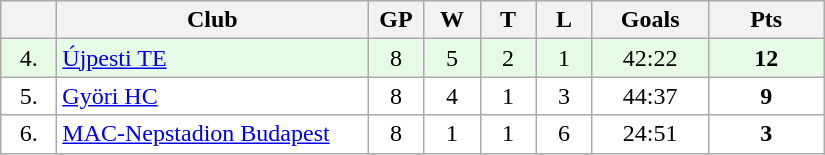<table class="wikitable">
<tr>
<th width="30"></th>
<th width="200">Club</th>
<th width="30">GP</th>
<th width="30">W</th>
<th width="30">T</th>
<th width="30">L</th>
<th width="70">Goals</th>
<th width="70">Pts</th>
</tr>
<tr bgcolor="#e6fae6" align="center">
<td>4.</td>
<td align="left"><a href='#'>Újpesti TE</a></td>
<td>8</td>
<td>5</td>
<td>2</td>
<td>1</td>
<td>42:22</td>
<td><strong>12</strong></td>
</tr>
<tr bgcolor="#FFFFFF" align="center">
<td>5.</td>
<td align="left"><a href='#'>Györi HC</a></td>
<td>8</td>
<td>4</td>
<td>1</td>
<td>3</td>
<td>44:37</td>
<td><strong>9</strong></td>
</tr>
<tr bgcolor="#FFFFFF" align="center">
<td>6.</td>
<td align="left"><a href='#'>MAC-Nepstadion Budapest</a></td>
<td>8</td>
<td>1</td>
<td>1</td>
<td>6</td>
<td>24:51</td>
<td><strong>3</strong></td>
</tr>
</table>
